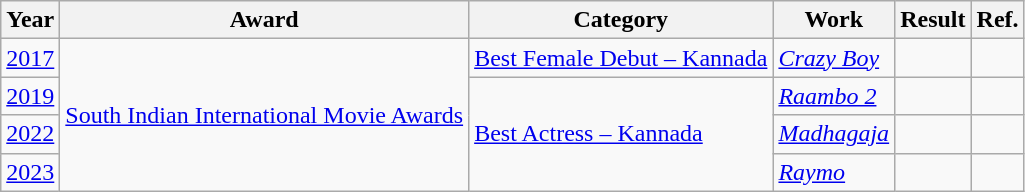<table class="wikitable">
<tr>
<th>Year</th>
<th>Award</th>
<th>Category</th>
<th>Work</th>
<th>Result</th>
<th>Ref.</th>
</tr>
<tr>
<td><a href='#'>2017</a></td>
<td rowspan="4"><a href='#'>South Indian International Movie Awards</a></td>
<td><a href='#'>Best Female Debut – Kannada</a></td>
<td><em><a href='#'>Crazy Boy</a></em></td>
<td></td>
<td></td>
</tr>
<tr>
<td><a href='#'>2019</a></td>
<td rowspan="3"><a href='#'>Best Actress – Kannada</a></td>
<td><em><a href='#'>Raambo 2</a></em></td>
<td></td>
<td></td>
</tr>
<tr>
<td><a href='#'>2022</a></td>
<td><em><a href='#'>Madhagaja</a></em></td>
<td></td>
<td></td>
</tr>
<tr>
<td><a href='#'>2023</a></td>
<td><em><a href='#'>Raymo</a></em></td>
<td></td>
<td></td>
</tr>
</table>
